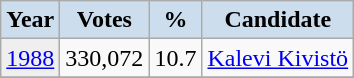<table class="wikitable">
<tr>
<th align="center" style=background:#CCDDEE>Year</th>
<th align="center" style=background:#CCDDEE>Votes</th>
<th align="center" style=background:#CCDDEE>%</th>
<th align="center" style=background:#CCDDEE>Candidate</th>
</tr>
<tr>
<td align="center" style="background:#efefef;"><a href='#'>1988</a></td>
<td align="center">330,072</td>
<td align="center">10.7</td>
<td align="center"><a href='#'>Kalevi Kivistö</a></td>
</tr>
<tr>
</tr>
</table>
